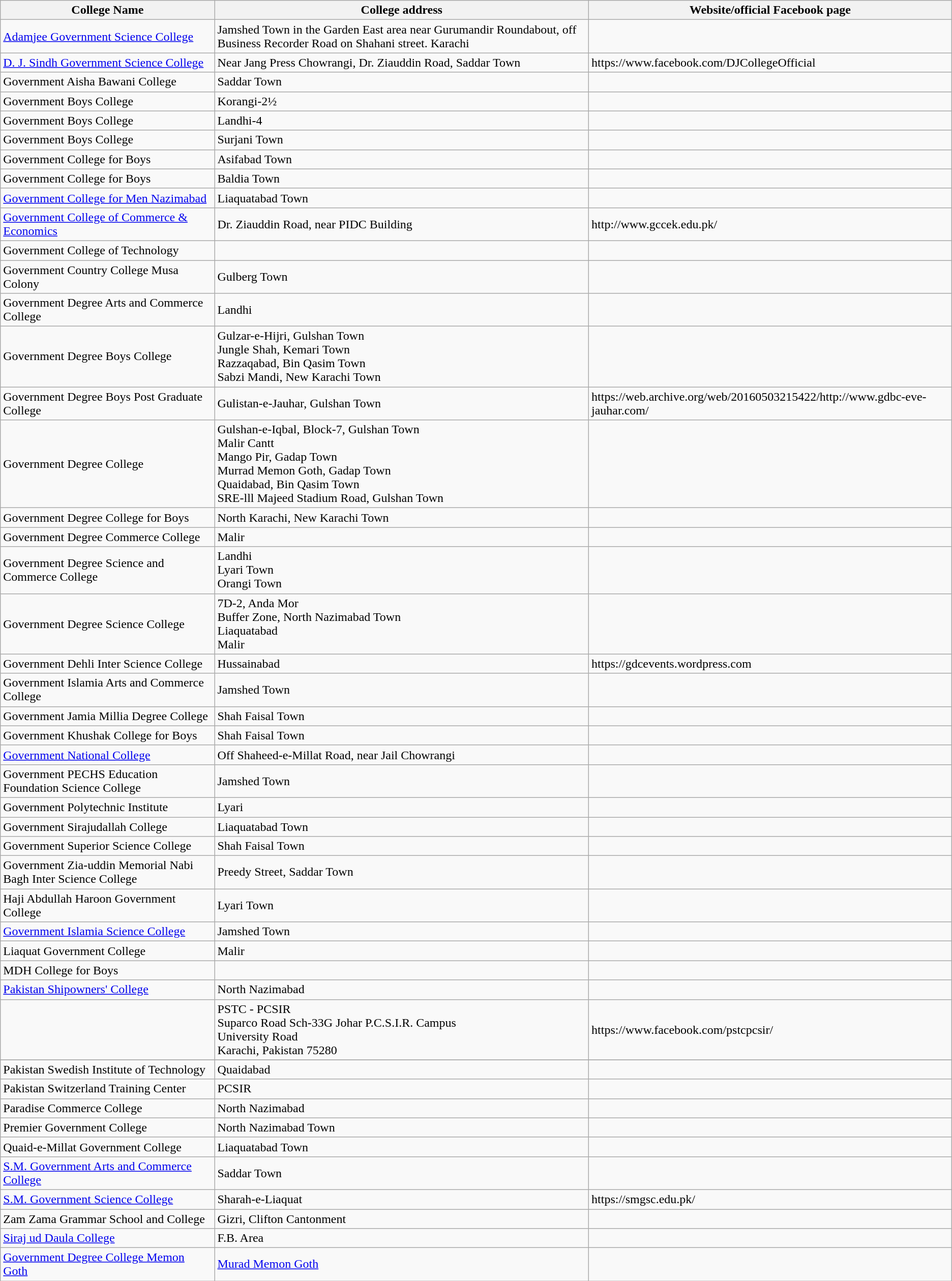<table class="wikitable">
<tr>
<th>College Name</th>
<th>College address</th>
<th>Website/official Facebook page</th>
</tr>
<tr>
<td><a href='#'>Adamjee Government Science College</a></td>
<td>Jamshed Town in the Garden East area near Gurumandir Roundabout, off Business Recorder Road on Shahani street. Karachi</td>
<td></td>
</tr>
<tr>
<td><a href='#'>D. J. Sindh Government Science College</a></td>
<td>Near Jang Press Chowrangi, Dr. Ziauddin Road, Saddar Town</td>
<td>https://www.facebook.com/DJCollegeOfficial</td>
</tr>
<tr>
<td>Government Aisha Bawani College</td>
<td>Saddar Town</td>
<td></td>
</tr>
<tr>
<td>Government Boys College</td>
<td>Korangi-2½</td>
<td></td>
</tr>
<tr>
<td>Government Boys College</td>
<td>Landhi-4</td>
<td></td>
</tr>
<tr ALTAF KALIA MQM  BOYS COLLEGE|| 90 AZIZABAD||>
<td>Government Boys College</td>
<td>Surjani Town</td>
<td></td>
</tr>
<tr>
<td>Government College for Boys</td>
<td>Asifabad Town</td>
<td></td>
</tr>
<tr>
<td>Government College for Boys</td>
<td>Baldia Town</td>
<td></td>
</tr>
<tr>
<td><a href='#'>Government College for Men Nazimabad</a></td>
<td>Liaquatabad Town</td>
<td></td>
</tr>
<tr>
<td><a href='#'>Government College of Commerce & Economics</a></td>
<td>Dr. Ziauddin Road, near PIDC Building</td>
<td>http://www.gccek.edu.pk/</td>
</tr>
<tr>
<td>Government College of Technology</td>
<td></td>
<td></td>
</tr>
<tr yftgfhgv>
<td>Government Country College Musa Colony</td>
<td>Gulberg Town</td>
<td></td>
</tr>
<tr>
<td>Government Degree Arts and Commerce College</td>
<td>Landhi</td>
<td></td>
</tr>
<tr>
<td>Government Degree Boys College</td>
<td>Gulzar-e-Hijri, Gulshan Town<br>Jungle Shah,  Kemari Town<br>Razzaqabad, Bin Qasim Town<br>Sabzi Mandi, New Karachi Town</td>
<td></td>
</tr>
<tr>
<td>Government Degree Boys Post Graduate College</td>
<td>Gulistan-e-Jauhar, Gulshan Town</td>
<td>https://web.archive.org/web/20160503215422/http://www.gdbc-eve-jauhar.com/</td>
</tr>
<tr>
<td>Government Degree College</td>
<td>Gulshan-e-Iqbal, Block-7, Gulshan Town<br>Malir Cantt<br>Mango Pir, Gadap Town<br>Murrad Memon Goth, Gadap Town<br>Quaidabad, Bin Qasim Town<br>SRE-lll Majeed Stadium Road, Gulshan Town</td>
<td></td>
</tr>
<tr>
<td>Government Degree College for Boys</td>
<td>North Karachi, New Karachi Town</td>
<td></td>
</tr>
<tr>
<td>Government Degree Commerce College</td>
<td>Malir</td>
<td></td>
</tr>
<tr>
<td>Government Degree Science and Commerce College</td>
<td>Landhi<br>Lyari Town<br>Orangi Town</td>
<td></td>
</tr>
<tr>
<td>Government Degree Science College</td>
<td>7D-2, Anda Mor<br>Buffer Zone, North Nazimabad Town<br>Liaquatabad<br>Malir</td>
<td></td>
</tr>
<tr>
<td>Government Dehli Inter Science College</td>
<td>Hussainabad</td>
<td>https://gdcevents.wordpress.com</td>
</tr>
<tr>
<td>Government Islamia Arts and Commerce College</td>
<td>Jamshed Town</td>
<td></td>
</tr>
<tr>
<td>Government Jamia Millia Degree College</td>
<td>Shah Faisal Town</td>
<td></td>
</tr>
<tr>
<td>Government Khushak College for Boys</td>
<td>Shah Faisal Town</td>
<td></td>
</tr>
<tr>
<td><a href='#'>Government National College</a></td>
<td>Off Shaheed-e-Millat Road, near Jail Chowrangi</td>
<td></td>
</tr>
<tr>
<td>Government PECHS Education Foundation Science College</td>
<td>Jamshed Town</td>
<td></td>
</tr>
<tr>
<td>Government Polytechnic Institute</td>
<td>Lyari</td>
<td></td>
</tr>
<tr>
<td>Government Sirajudallah College</td>
<td>Liaquatabad Town</td>
<td></td>
</tr>
<tr>
<td>Government Superior Science College</td>
<td>Shah Faisal Town</td>
<td></td>
</tr>
<tr>
<td>Government Zia-uddin Memorial Nabi Bagh Inter Science College</td>
<td>Preedy Street, Saddar Town</td>
<td></td>
</tr>
<tr>
<td>Haji Abdullah Haroon Government College</td>
<td>Lyari Town</td>
<td></td>
</tr>
<tr sunny photo>
<td><a href='#'>Government Islamia Science College</a></td>
<td>Jamshed Town</td>
<td></td>
</tr>
<tr>
<td>Liaquat Government College</td>
<td>Malir</td>
<td></td>
</tr>
<tr>
<td>MDH College for Boys</td>
<td></td>
<td></td>
</tr>
<tr>
<td><a href='#'>Pakistan Shipowners' College</a></td>
<td>North Nazimabad</td>
<td></td>
</tr>
<tr>
<td></td>
<td>PSTC - PCSIR<br>Suparco Road Sch-33G Johar P.C.S.I.R. Campus<br> University Road<br>Karachi, Pakistan 75280</td>
<td>https://www.facebook.com/pstcpcsir/</td>
</tr>
<tr>
</tr>
<tr>
<td>Pakistan Swedish Institute of Technology</td>
<td>Quaidabad</td>
<td></td>
</tr>
<tr>
<td>Pakistan Switzerland Training Center</td>
<td>PCSIR</td>
<td></td>
</tr>
<tr>
<td>Paradise Commerce College</td>
<td>North Nazimabad</td>
<td></td>
</tr>
<tr>
<td>Premier Government College</td>
<td>North Nazimabad Town</td>
<td></td>
</tr>
<tr>
<td>Quaid-e-Millat Government College</td>
<td>Liaquatabad Town</td>
<td></td>
</tr>
<tr>
<td><a href='#'>S.M. Government Arts and Commerce College</a></td>
<td>Saddar Town</td>
<td></td>
</tr>
<tr>
<td><a href='#'>S.M. Government Science College</a></td>
<td>Sharah-e-Liaquat</td>
<td>https://smgsc.edu.pk/</td>
</tr>
<tr>
<td>Zam Zama Grammar School and College</td>
<td>Gizri, Clifton Cantonment</td>
<td></td>
</tr>
<tr>
<td><a href='#'>Siraj ud Daula College</a></td>
<td>F.B. Area</td>
<td></td>
</tr>
<tr>
<td><a href='#'>Government Degree College Memon Goth</a></td>
<td><a href='#'>Murad Memon Goth</a></td>
<td></td>
</tr>
</table>
